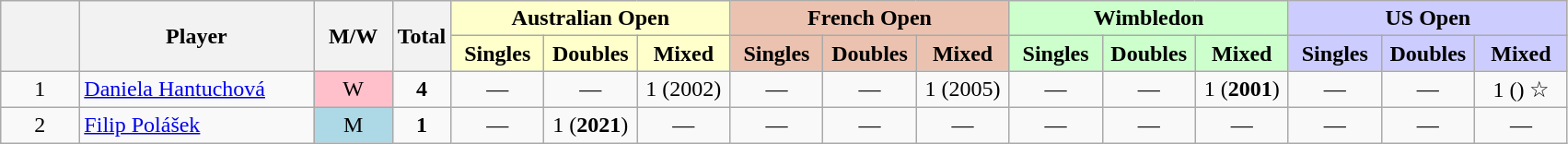<table class="wikitable mw-datatable sortable" style="text-align:center;">
<tr>
<th data-sort-type="number" width="5%" rowspan="2"></th>
<th width="15%" rowspan="2">Player</th>
<th width="5%"  rowspan="2">M/W</th>
<th rowspan="2">Total</th>
<th colspan="3" style="background:#ffc;">Australian Open</th>
<th colspan="3" style="background:#ebc2af;">French Open</th>
<th colspan="3" style="background:#cfc;">Wimbledon</th>
<th colspan="3" style="background:#ccf;">US Open</th>
</tr>
<tr>
<th style="background:#ffc; width:60px;">Singles</th>
<th style="background:#ffc; width:60px;">Doubles</th>
<th style="background:#ffc; width:60px;">Mixed</th>
<th style="background:#ebc2af; width:60px;">Singles</th>
<th style="background:#ebc2af; width:60px;">Doubles</th>
<th style="background:#ebc2af; width:60px;">Mixed</th>
<th style="background:#cfc; width:60px;">Singles</th>
<th style="background:#cfc; width:60px;">Doubles</th>
<th style="background:#cfc; width:60px;">Mixed</th>
<th style="background:#ccf; width:60px;">Singles</th>
<th style="background:#ccf; width:60px;">Doubles</th>
<th style="background:#ccf; width:60px;">Mixed</th>
</tr>
<tr>
<td>1</td>
<td style="text-align:left"><a href='#'>Daniela Hantuchová</a></td>
<td style="background:pink;">W</td>
<td><strong>4</strong></td>
<td>—</td>
<td>—</td>
<td>1 (2002)</td>
<td>—</td>
<td>—</td>
<td>1 (2005)</td>
<td>—</td>
<td>—</td>
<td>1 (<strong>2001</strong>)</td>
<td>—</td>
<td>—</td>
<td>1 () ☆</td>
</tr>
<tr>
<td>2</td>
<td style="text-align:left"><a href='#'>Filip Polášek</a></td>
<td style="background:lightblue;">M</td>
<td><strong>1</strong></td>
<td>—</td>
<td>1 (<strong>2021</strong>)</td>
<td>—</td>
<td>—</td>
<td>—</td>
<td>—</td>
<td>—</td>
<td>—</td>
<td>—</td>
<td>—</td>
<td>—</td>
<td>—</td>
</tr>
</table>
